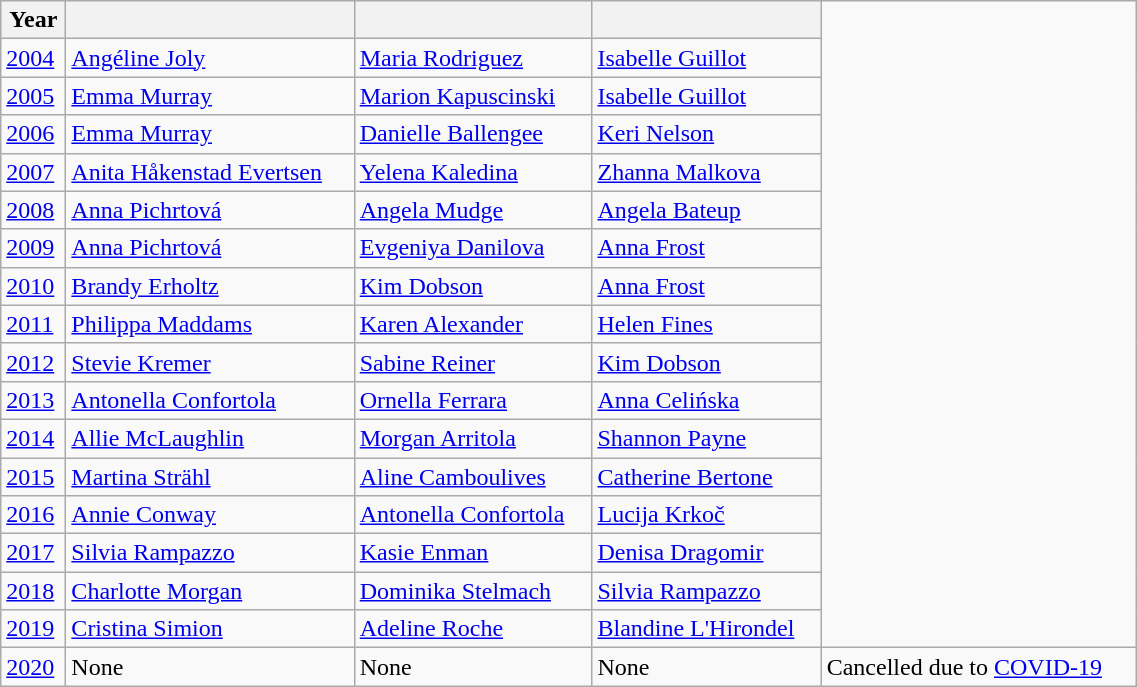<table class="wikitable" width=60% style="font-size:100%; text-align:left;">
<tr>
<th>Year</th>
<th></th>
<th></th>
<th></th>
</tr>
<tr>
<td><a href='#'>2004</a></td>
<td> <a href='#'>Angéline Joly</a></td>
<td> <a href='#'>Maria Rodriguez</a></td>
<td> <a href='#'>Isabelle Guillot</a></td>
</tr>
<tr>
<td><a href='#'>2005</a></td>
<td> <a href='#'>Emma Murray</a></td>
<td> <a href='#'>Marion Kapuscinski</a></td>
<td> <a href='#'>Isabelle Guillot</a></td>
</tr>
<tr>
<td><a href='#'>2006</a></td>
<td> <a href='#'>Emma Murray</a></td>
<td> <a href='#'>Danielle Ballengee</a></td>
<td> <a href='#'>Keri Nelson</a></td>
</tr>
<tr>
<td><a href='#'>2007</a></td>
<td> <a href='#'>Anita Håkenstad Evertsen</a></td>
<td> <a href='#'>Yelena Kaledina</a></td>
<td> <a href='#'>Zhanna Malkova</a></td>
</tr>
<tr>
<td><a href='#'>2008</a></td>
<td> <a href='#'>Anna Pichrtová</a></td>
<td> <a href='#'>Angela Mudge</a></td>
<td> <a href='#'>Angela Bateup</a></td>
</tr>
<tr>
<td><a href='#'>2009</a></td>
<td> <a href='#'>Anna Pichrtová</a></td>
<td> <a href='#'>Evgeniya Danilova</a></td>
<td> <a href='#'>Anna Frost</a></td>
</tr>
<tr>
<td><a href='#'>2010</a></td>
<td> <a href='#'>Brandy Erholtz</a></td>
<td> <a href='#'>Kim Dobson</a></td>
<td> <a href='#'>Anna Frost</a></td>
</tr>
<tr>
<td><a href='#'>2011</a></td>
<td> <a href='#'>Philippa Maddams</a></td>
<td> <a href='#'>Karen Alexander</a></td>
<td> <a href='#'>Helen Fines</a></td>
</tr>
<tr>
<td><a href='#'>2012</a></td>
<td> <a href='#'>Stevie Kremer</a></td>
<td> <a href='#'>Sabine Reiner</a></td>
<td> <a href='#'>Kim Dobson</a></td>
</tr>
<tr>
<td><a href='#'>2013</a></td>
<td> <a href='#'>Antonella Confortola</a></td>
<td> <a href='#'>Ornella Ferrara</a></td>
<td> <a href='#'>Anna Celińska</a></td>
</tr>
<tr>
<td><a href='#'>2014</a></td>
<td> <a href='#'>Allie McLaughlin</a></td>
<td> <a href='#'>Morgan Arritola</a></td>
<td> <a href='#'>Shannon Payne</a></td>
</tr>
<tr>
<td><a href='#'>2015</a></td>
<td> <a href='#'>Martina Strähl</a></td>
<td> <a href='#'>Aline Camboulives</a></td>
<td> <a href='#'>Catherine Bertone</a></td>
</tr>
<tr>
<td><a href='#'>2016</a></td>
<td> <a href='#'>Annie Conway</a></td>
<td> <a href='#'>Antonella Confortola</a></td>
<td> <a href='#'>Lucija Krkoč</a></td>
</tr>
<tr>
<td><a href='#'>2017</a></td>
<td> <a href='#'>Silvia Rampazzo</a></td>
<td> <a href='#'>Kasie Enman</a></td>
<td> <a href='#'>Denisa Dragomir</a></td>
</tr>
<tr>
<td><a href='#'>2018</a></td>
<td> <a href='#'>Charlotte Morgan</a></td>
<td> <a href='#'>Dominika Stelmach</a></td>
<td> <a href='#'>Silvia Rampazzo</a></td>
</tr>
<tr>
<td><a href='#'>2019</a></td>
<td> <a href='#'>Cristina Simion</a></td>
<td> <a href='#'>Adeline Roche</a></td>
<td> <a href='#'>Blandine L'Hirondel</a></td>
</tr>
<tr>
<td><a href='#'>2020</a></td>
<td>None</td>
<td>None</td>
<td>None</td>
<td>Cancelled due to <a href='#'>COVID-19</a></td>
</tr>
</table>
